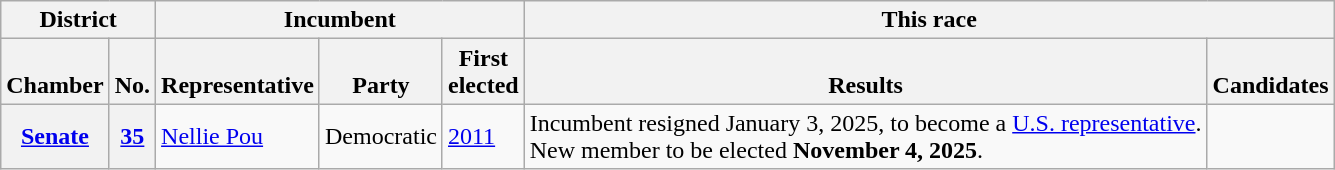<table class="wikitable sortable">
<tr valign=bottom>
<th colspan="2">District</th>
<th colspan="3">Incumbent</th>
<th colspan="2">This race</th>
</tr>
<tr valign=bottom>
<th>Chamber</th>
<th>No.</th>
<th>Representative</th>
<th>Party</th>
<th>First<br>elected</th>
<th>Results</th>
<th>Candidates</th>
</tr>
<tr>
<th><a href='#'>Senate</a></th>
<th><a href='#'>35</a></th>
<td><a href='#'>Nellie Pou</a></td>
<td>Democratic</td>
<td><a href='#'>2011</a></td>
<td>Incumbent resigned January 3, 2025, to become a <a href='#'>U.S. representative</a>.<br>New member to be elected <strong>November 4, 2025</strong>.</td>
<td nowrap></td>
</tr>
</table>
